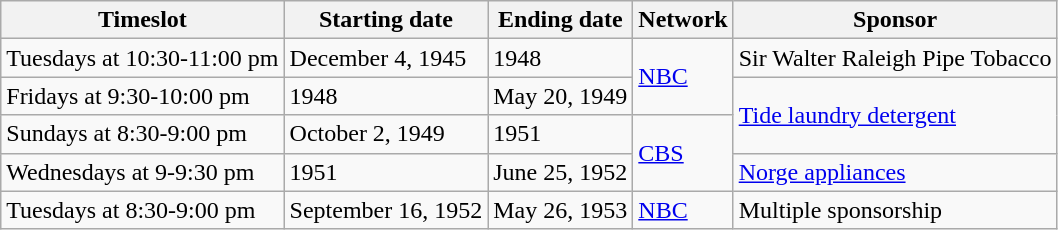<table class="wikitable">
<tr>
<th>Timeslot</th>
<th>Starting date</th>
<th>Ending date</th>
<th>Network</th>
<th>Sponsor</th>
</tr>
<tr>
<td>Tuesdays at 10:30-11:00 pm</td>
<td>December 4, 1945</td>
<td>1948</td>
<td rowspan="2"><a href='#'>NBC</a></td>
<td>Sir Walter Raleigh Pipe Tobacco</td>
</tr>
<tr>
<td>Fridays at 9:30-10:00 pm</td>
<td>1948</td>
<td>May 20, 1949</td>
<td rowspan="2"><a href='#'>Tide laundry detergent</a></td>
</tr>
<tr>
<td>Sundays at 8:30-9:00 pm</td>
<td>October 2, 1949</td>
<td>1951</td>
<td rowspan="2"><a href='#'>CBS</a></td>
</tr>
<tr>
<td>Wednesdays at 9-9:30 pm</td>
<td>1951</td>
<td>June 25, 1952</td>
<td><a href='#'>Norge appliances</a></td>
</tr>
<tr>
<td>Tuesdays at 8:30-9:00 pm</td>
<td>September 16, 1952</td>
<td>May 26, 1953</td>
<td><a href='#'>NBC</a></td>
<td>Multiple sponsorship</td>
</tr>
</table>
